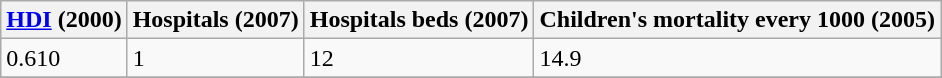<table class="wikitable" border="1">
<tr>
<th><a href='#'>HDI</a> (2000)</th>
<th>Hospitals (2007)</th>
<th>Hospitals beds (2007)</th>
<th>Children's mortality every 1000 (2005)</th>
</tr>
<tr>
<td>0.610</td>
<td>1</td>
<td>12</td>
<td>14.9</td>
</tr>
<tr>
</tr>
</table>
